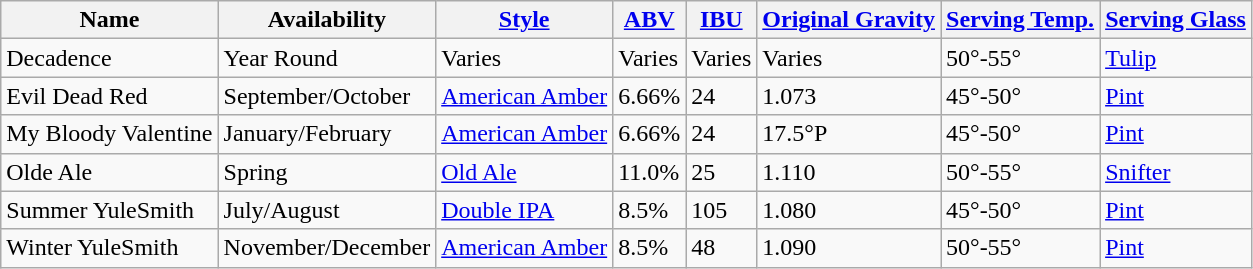<table class="wikitable">
<tr>
<th>Name</th>
<th>Availability</th>
<th><a href='#'>Style</a></th>
<th><a href='#'>ABV</a></th>
<th><a href='#'>IBU</a></th>
<th><a href='#'>Original Gravity</a></th>
<th><a href='#'>Serving Temp.</a></th>
<th><a href='#'>Serving Glass</a></th>
</tr>
<tr>
<td>Decadence</td>
<td>Year Round</td>
<td>Varies</td>
<td>Varies</td>
<td>Varies</td>
<td>Varies</td>
<td>50°-55°</td>
<td><a href='#'>Tulip</a></td>
</tr>
<tr>
<td>Evil Dead Red</td>
<td>September/October</td>
<td><a href='#'>American Amber</a></td>
<td>6.66%</td>
<td>24</td>
<td>1.073</td>
<td>45°-50°</td>
<td><a href='#'>Pint</a></td>
</tr>
<tr>
<td>My Bloody Valentine</td>
<td>January/February</td>
<td><a href='#'>American Amber</a></td>
<td>6.66%</td>
<td>24</td>
<td>17.5°P</td>
<td>45°-50°</td>
<td><a href='#'>Pint</a></td>
</tr>
<tr>
<td>Olde Ale</td>
<td>Spring</td>
<td><a href='#'>Old Ale</a></td>
<td>11.0%</td>
<td>25</td>
<td>1.110</td>
<td>50°-55°</td>
<td><a href='#'>Snifter</a></td>
</tr>
<tr>
<td>Summer YuleSmith</td>
<td>July/August</td>
<td><a href='#'>Double IPA</a></td>
<td>8.5%</td>
<td>105</td>
<td>1.080</td>
<td>45°-50°</td>
<td><a href='#'>Pint</a></td>
</tr>
<tr>
<td>Winter YuleSmith</td>
<td>November/December</td>
<td><a href='#'>American Amber</a></td>
<td>8.5%</td>
<td>48</td>
<td>1.090</td>
<td>50°-55°</td>
<td><a href='#'>Pint</a></td>
</tr>
</table>
